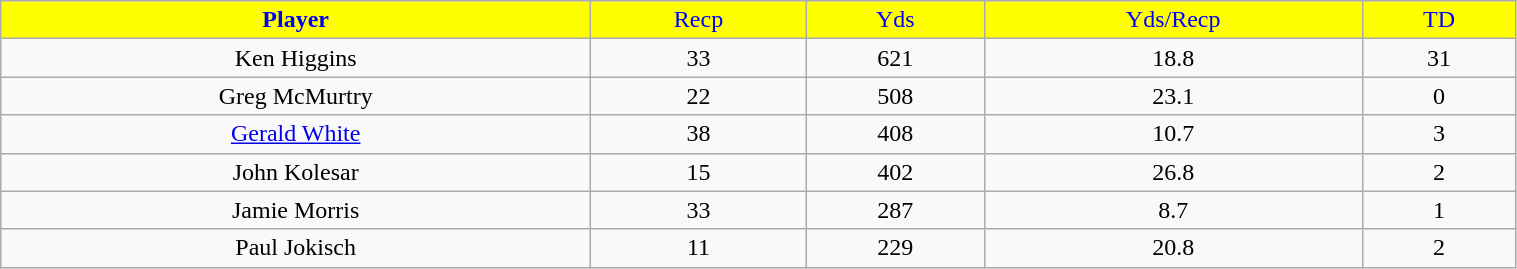<table class="wikitable" width="80%">
<tr align="center"  style="background:yellow;color:blue;">
<td><strong>Player</strong></td>
<td>Recp</td>
<td>Yds</td>
<td>Yds/Recp</td>
<td>TD</td>
</tr>
<tr align="center" bgcolor="">
<td>Ken Higgins</td>
<td>33</td>
<td>621</td>
<td>18.8</td>
<td>31</td>
</tr>
<tr align="center" bgcolor="">
<td>Greg McMurtry</td>
<td>22</td>
<td>508</td>
<td>23.1</td>
<td>0</td>
</tr>
<tr align="center" bgcolor="">
<td><a href='#'>Gerald White</a></td>
<td>38</td>
<td>408</td>
<td>10.7</td>
<td>3</td>
</tr>
<tr align="center" bgcolor="">
<td>John Kolesar</td>
<td>15</td>
<td>402</td>
<td>26.8</td>
<td>2</td>
</tr>
<tr align="center" bgcolor="">
<td>Jamie Morris</td>
<td>33</td>
<td>287</td>
<td>8.7</td>
<td>1</td>
</tr>
<tr align="center" bgcolor="">
<td>Paul Jokisch</td>
<td>11</td>
<td>229</td>
<td>20.8</td>
<td>2</td>
</tr>
</table>
